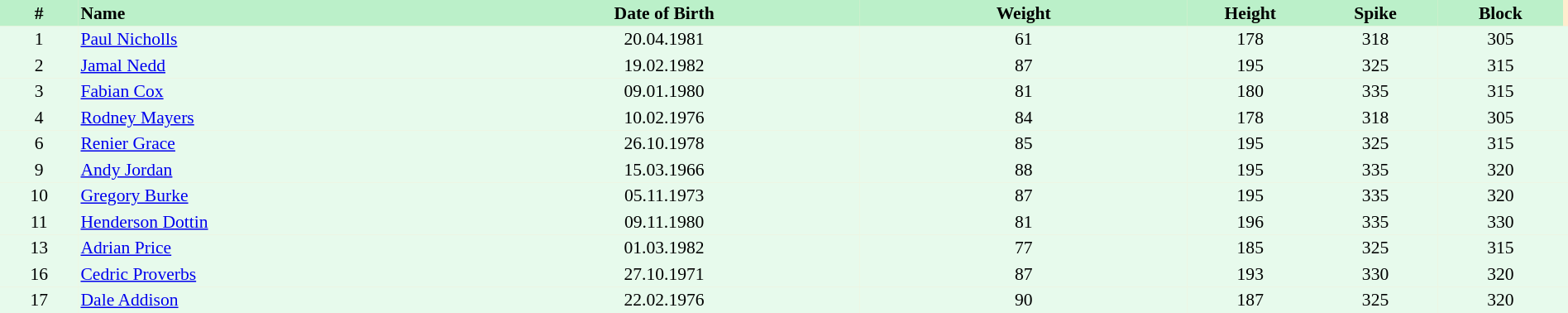<table border=0 cellpadding=2 cellspacing=0  |- bgcolor=#FFECCE style="text-align:center; font-size:90%;" width=100%>
<tr bgcolor=#BBF0C9>
<th width=5%>#</th>
<th width=25% align=left>Name</th>
<th width=25%>Date of Birth</th>
<th width=21%>Weight</th>
<th width=8%>Height</th>
<th width=8%>Spike</th>
<th width=8%>Block</th>
</tr>
<tr bgcolor=#E7FAEC>
<td>1</td>
<td align=left><a href='#'>Paul Nicholls</a></td>
<td>20.04.1981</td>
<td>61</td>
<td>178</td>
<td>318</td>
<td>305</td>
<td></td>
</tr>
<tr bgcolor=#E7FAEC>
<td>2</td>
<td align=left><a href='#'>Jamal Nedd</a></td>
<td>19.02.1982</td>
<td>87</td>
<td>195</td>
<td>325</td>
<td>315</td>
<td></td>
</tr>
<tr bgcolor=#E7FAEC>
<td>3</td>
<td align=left><a href='#'>Fabian Cox</a></td>
<td>09.01.1980</td>
<td>81</td>
<td>180</td>
<td>335</td>
<td>315</td>
<td></td>
</tr>
<tr bgcolor=#E7FAEC>
<td>4</td>
<td align=left><a href='#'>Rodney Mayers</a></td>
<td>10.02.1976</td>
<td>84</td>
<td>178</td>
<td>318</td>
<td>305</td>
<td></td>
</tr>
<tr bgcolor=#E7FAEC>
<td>6</td>
<td align=left><a href='#'>Renier Grace</a></td>
<td>26.10.1978</td>
<td>85</td>
<td>195</td>
<td>325</td>
<td>315</td>
<td></td>
</tr>
<tr bgcolor=#E7FAEC>
<td>9</td>
<td align=left><a href='#'>Andy Jordan</a></td>
<td>15.03.1966</td>
<td>88</td>
<td>195</td>
<td>335</td>
<td>320</td>
<td></td>
</tr>
<tr bgcolor=#E7FAEC>
<td>10</td>
<td align=left><a href='#'>Gregory Burke</a></td>
<td>05.11.1973</td>
<td>87</td>
<td>195</td>
<td>335</td>
<td>320</td>
<td></td>
</tr>
<tr bgcolor=#E7FAEC>
<td>11</td>
<td align=left><a href='#'>Henderson Dottin</a></td>
<td>09.11.1980</td>
<td>81</td>
<td>196</td>
<td>335</td>
<td>330</td>
<td></td>
</tr>
<tr bgcolor=#E7FAEC>
<td>13</td>
<td align=left><a href='#'>Adrian Price</a></td>
<td>01.03.1982</td>
<td>77</td>
<td>185</td>
<td>325</td>
<td>315</td>
<td></td>
</tr>
<tr bgcolor=#E7FAEC>
<td>16</td>
<td align=left><a href='#'>Cedric Proverbs</a></td>
<td>27.10.1971</td>
<td>87</td>
<td>193</td>
<td>330</td>
<td>320</td>
<td></td>
</tr>
<tr bgcolor=#E7FAEC>
<td>17</td>
<td align=left><a href='#'>Dale Addison</a></td>
<td>22.02.1976</td>
<td>90</td>
<td>187</td>
<td>325</td>
<td>320</td>
<td></td>
</tr>
</table>
